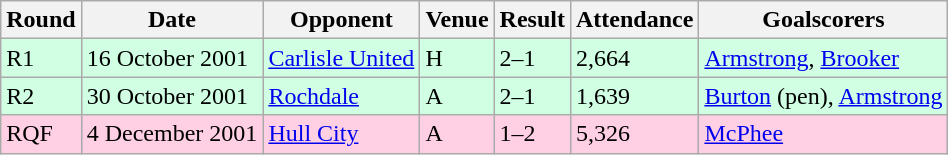<table class="wikitable">
<tr>
<th>Round</th>
<th>Date</th>
<th>Opponent</th>
<th>Venue</th>
<th>Result</th>
<th>Attendance</th>
<th>Goalscorers</th>
</tr>
<tr style="background-color: #d0ffe3;">
<td>R1</td>
<td>16 October 2001</td>
<td><a href='#'>Carlisle United</a></td>
<td>H</td>
<td>2–1</td>
<td>2,664</td>
<td><a href='#'>Armstrong</a>, <a href='#'>Brooker</a></td>
</tr>
<tr style="background-color: #d0ffe3;">
<td>R2</td>
<td>30 October 2001</td>
<td><a href='#'>Rochdale</a></td>
<td>A</td>
<td>2–1</td>
<td>1,639</td>
<td><a href='#'>Burton</a> (pen), <a href='#'>Armstrong</a></td>
</tr>
<tr style="background-color: #ffd0e3;">
<td>RQF</td>
<td>4 December 2001</td>
<td><a href='#'>Hull City</a></td>
<td>A</td>
<td>1–2</td>
<td>5,326</td>
<td><a href='#'>McPhee</a></td>
</tr>
</table>
